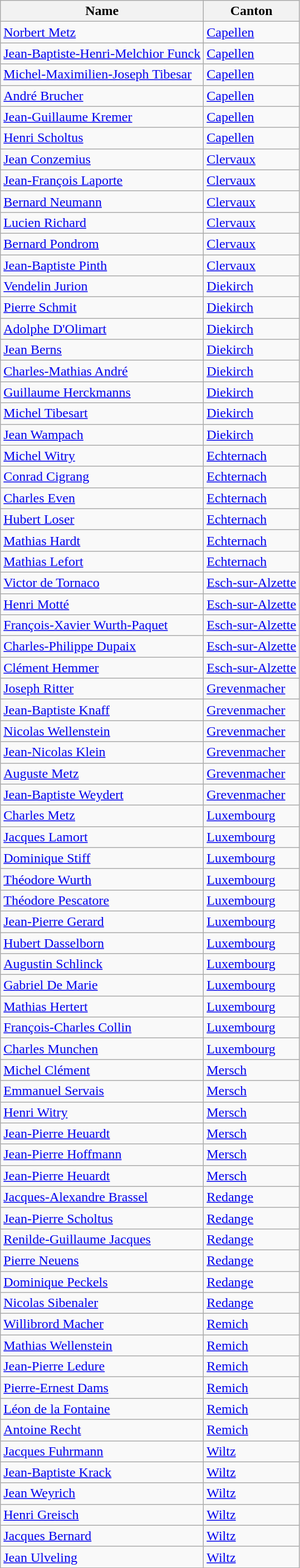<table class="wikitable sortable">
<tr>
<th>Name</th>
<th>Canton</th>
</tr>
<tr>
<td><a href='#'>Norbert Metz</a></td>
<td><a href='#'>Capellen</a></td>
</tr>
<tr>
<td><a href='#'>Jean-Baptiste-Henri-Melchior Funck</a></td>
<td><a href='#'>Capellen</a></td>
</tr>
<tr>
<td><a href='#'>Michel-Maximilien-Joseph Tibesar</a></td>
<td><a href='#'>Capellen</a></td>
</tr>
<tr>
<td><a href='#'>André Brucher</a></td>
<td><a href='#'>Capellen</a></td>
</tr>
<tr>
<td><a href='#'>Jean-Guillaume Kremer</a></td>
<td><a href='#'>Capellen</a></td>
</tr>
<tr>
<td><a href='#'>Henri Scholtus</a></td>
<td><a href='#'>Capellen</a></td>
</tr>
<tr>
<td><a href='#'>Jean Conzemius</a></td>
<td><a href='#'>Clervaux</a></td>
</tr>
<tr>
<td><a href='#'>Jean-François Laporte</a></td>
<td><a href='#'>Clervaux</a></td>
</tr>
<tr>
<td><a href='#'>Bernard Neumann</a></td>
<td><a href='#'>Clervaux</a></td>
</tr>
<tr>
<td><a href='#'>Lucien Richard</a></td>
<td><a href='#'>Clervaux</a></td>
</tr>
<tr>
<td><a href='#'>Bernard Pondrom</a></td>
<td><a href='#'>Clervaux</a></td>
</tr>
<tr>
<td><a href='#'>Jean-Baptiste Pinth</a></td>
<td><a href='#'>Clervaux</a></td>
</tr>
<tr>
<td><a href='#'>Vendelin Jurion</a></td>
<td><a href='#'>Diekirch</a></td>
</tr>
<tr>
<td><a href='#'>Pierre Schmit</a></td>
<td><a href='#'>Diekirch</a></td>
</tr>
<tr>
<td><a href='#'>Adolphe D'Olimart</a></td>
<td><a href='#'>Diekirch</a></td>
</tr>
<tr>
<td><a href='#'>Jean Berns</a></td>
<td><a href='#'>Diekirch</a></td>
</tr>
<tr>
<td><a href='#'>Charles-Mathias André</a></td>
<td><a href='#'>Diekirch</a></td>
</tr>
<tr>
<td><a href='#'>Guillaume Herckmanns</a></td>
<td><a href='#'>Diekirch</a></td>
</tr>
<tr>
<td><a href='#'>Michel Tibesart</a></td>
<td><a href='#'>Diekirch</a></td>
</tr>
<tr>
<td><a href='#'>Jean Wampach</a></td>
<td><a href='#'>Diekirch</a></td>
</tr>
<tr>
<td><a href='#'>Michel Witry</a></td>
<td><a href='#'>Echternach</a></td>
</tr>
<tr>
<td><a href='#'>Conrad Cigrang</a></td>
<td><a href='#'>Echternach</a></td>
</tr>
<tr>
<td><a href='#'>Charles Even</a></td>
<td><a href='#'>Echternach</a></td>
</tr>
<tr>
<td><a href='#'>Hubert Loser</a></td>
<td><a href='#'>Echternach</a></td>
</tr>
<tr>
<td><a href='#'>Mathias Hardt</a></td>
<td><a href='#'>Echternach</a></td>
</tr>
<tr>
<td><a href='#'>Mathias Lefort</a></td>
<td><a href='#'>Echternach</a></td>
</tr>
<tr>
<td><a href='#'>Victor de Tornaco</a></td>
<td><a href='#'>Esch-sur-Alzette</a></td>
</tr>
<tr>
<td><a href='#'>Henri Motté</a></td>
<td><a href='#'>Esch-sur-Alzette</a></td>
</tr>
<tr>
<td><a href='#'>François-Xavier Wurth-Paquet</a></td>
<td><a href='#'>Esch-sur-Alzette</a></td>
</tr>
<tr>
<td><a href='#'>Charles-Philippe Dupaix</a></td>
<td><a href='#'>Esch-sur-Alzette</a></td>
</tr>
<tr>
<td><a href='#'>Clément Hemmer</a></td>
<td><a href='#'>Esch-sur-Alzette</a></td>
</tr>
<tr>
<td><a href='#'>Joseph Ritter</a></td>
<td><a href='#'>Grevenmacher</a></td>
</tr>
<tr>
<td><a href='#'>Jean-Baptiste Knaff</a></td>
<td><a href='#'>Grevenmacher</a></td>
</tr>
<tr>
<td><a href='#'>Nicolas Wellenstein</a></td>
<td><a href='#'>Grevenmacher</a></td>
</tr>
<tr>
<td><a href='#'>Jean-Nicolas Klein</a></td>
<td><a href='#'>Grevenmacher</a></td>
</tr>
<tr>
<td><a href='#'>Auguste Metz</a></td>
<td><a href='#'>Grevenmacher</a></td>
</tr>
<tr>
<td><a href='#'>Jean-Baptiste Weydert</a></td>
<td><a href='#'>Grevenmacher</a></td>
</tr>
<tr>
<td><a href='#'>Charles Metz</a></td>
<td><a href='#'>Luxembourg</a></td>
</tr>
<tr>
<td><a href='#'>Jacques Lamort</a></td>
<td><a href='#'>Luxembourg</a></td>
</tr>
<tr>
<td><a href='#'>Dominique Stiff</a></td>
<td><a href='#'>Luxembourg</a></td>
</tr>
<tr>
<td><a href='#'>Théodore Wurth</a></td>
<td><a href='#'>Luxembourg</a></td>
</tr>
<tr>
<td><a href='#'>Théodore Pescatore</a></td>
<td><a href='#'>Luxembourg</a></td>
</tr>
<tr>
<td><a href='#'>Jean-Pierre Gerard</a></td>
<td><a href='#'>Luxembourg</a></td>
</tr>
<tr>
<td><a href='#'>Hubert Dasselborn</a></td>
<td><a href='#'>Luxembourg</a></td>
</tr>
<tr>
<td><a href='#'>Augustin Schlinck</a></td>
<td><a href='#'>Luxembourg</a></td>
</tr>
<tr>
<td><a href='#'>Gabriel De Marie</a></td>
<td><a href='#'>Luxembourg</a></td>
</tr>
<tr>
<td><a href='#'>Mathias Hertert</a></td>
<td><a href='#'>Luxembourg</a></td>
</tr>
<tr>
<td><a href='#'>François-Charles Collin</a></td>
<td><a href='#'>Luxembourg</a></td>
</tr>
<tr>
<td><a href='#'>Charles Munchen</a></td>
<td><a href='#'>Luxembourg</a></td>
</tr>
<tr>
<td><a href='#'>Michel Clément</a></td>
<td><a href='#'>Mersch</a></td>
</tr>
<tr>
<td><a href='#'>Emmanuel Servais</a></td>
<td><a href='#'>Mersch</a></td>
</tr>
<tr>
<td><a href='#'>Henri Witry</a></td>
<td><a href='#'>Mersch</a></td>
</tr>
<tr>
<td><a href='#'>Jean-Pierre Heuardt</a></td>
<td><a href='#'>Mersch</a></td>
</tr>
<tr>
<td><a href='#'>Jean-Pierre Hoffmann</a></td>
<td><a href='#'>Mersch</a></td>
</tr>
<tr>
<td><a href='#'>Jean-Pierre Heuardt</a> </td>
<td><a href='#'>Mersch</a></td>
</tr>
<tr>
<td><a href='#'>Jacques-Alexandre Brassel</a></td>
<td><a href='#'>Redange</a></td>
</tr>
<tr>
<td><a href='#'>Jean-Pierre Scholtus</a></td>
<td><a href='#'>Redange</a></td>
</tr>
<tr>
<td><a href='#'>Renilde-Guillaume Jacques</a></td>
<td><a href='#'>Redange</a></td>
</tr>
<tr>
<td><a href='#'>Pierre Neuens</a></td>
<td><a href='#'>Redange</a></td>
</tr>
<tr>
<td><a href='#'>Dominique Peckels</a></td>
<td><a href='#'>Redange</a></td>
</tr>
<tr>
<td><a href='#'>Nicolas Sibenaler</a></td>
<td><a href='#'>Redange</a></td>
</tr>
<tr>
<td><a href='#'>Willibrord Macher</a></td>
<td><a href='#'>Remich</a></td>
</tr>
<tr>
<td><a href='#'>Mathias Wellenstein</a></td>
<td><a href='#'>Remich</a></td>
</tr>
<tr>
<td><a href='#'>Jean-Pierre Ledure</a></td>
<td><a href='#'>Remich</a></td>
</tr>
<tr>
<td><a href='#'>Pierre-Ernest Dams</a></td>
<td><a href='#'>Remich</a></td>
</tr>
<tr>
<td><a href='#'>Léon de la Fontaine</a></td>
<td><a href='#'>Remich</a></td>
</tr>
<tr>
<td><a href='#'>Antoine Recht</a></td>
<td><a href='#'>Remich</a></td>
</tr>
<tr>
<td><a href='#'>Jacques Fuhrmann</a></td>
<td><a href='#'>Wiltz</a></td>
</tr>
<tr>
<td><a href='#'>Jean-Baptiste Krack</a></td>
<td><a href='#'>Wiltz</a></td>
</tr>
<tr>
<td><a href='#'>Jean Weyrich</a></td>
<td><a href='#'>Wiltz</a></td>
</tr>
<tr>
<td><a href='#'>Henri Greisch</a></td>
<td><a href='#'>Wiltz</a></td>
</tr>
<tr>
<td><a href='#'>Jacques Bernard</a></td>
<td><a href='#'>Wiltz</a></td>
</tr>
<tr>
<td><a href='#'>Jean Ulveling</a></td>
<td><a href='#'>Wiltz</a></td>
</tr>
</table>
